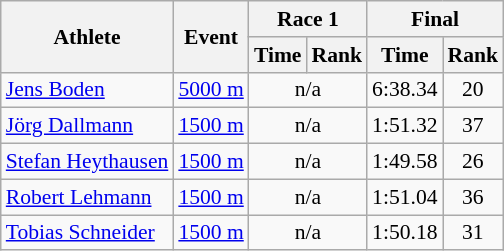<table class="wikitable" style="font-size:90%">
<tr>
<th rowspan="2">Athlete</th>
<th rowspan="2">Event</th>
<th colspan="2">Race 1</th>
<th colspan="2">Final</th>
</tr>
<tr>
<th>Time</th>
<th>Rank</th>
<th>Time</th>
<th>Rank</th>
</tr>
<tr>
<td><a href='#'>Jens Boden</a></td>
<td><a href='#'>5000 m</a></td>
<td colspan=2 align="center">n/a</td>
<td align="center">6:38.34</td>
<td align="center">20</td>
</tr>
<tr>
<td><a href='#'>Jörg Dallmann</a></td>
<td><a href='#'>1500 m</a></td>
<td colspan=2 align="center">n/a</td>
<td align="center">1:51.32</td>
<td align="center">37</td>
</tr>
<tr>
<td><a href='#'>Stefan Heythausen</a></td>
<td><a href='#'>1500 m</a></td>
<td colspan=2 align="center">n/a</td>
<td align="center">1:49.58</td>
<td align="center">26</td>
</tr>
<tr>
<td><a href='#'>Robert Lehmann</a></td>
<td><a href='#'>1500 m</a></td>
<td colspan=2 align="center">n/a</td>
<td align="center">1:51.04</td>
<td align="center">36</td>
</tr>
<tr>
<td><a href='#'>Tobias Schneider</a></td>
<td><a href='#'>1500 m</a></td>
<td colspan=2 align="center">n/a</td>
<td align="center">1:50.18</td>
<td align="center">31</td>
</tr>
</table>
